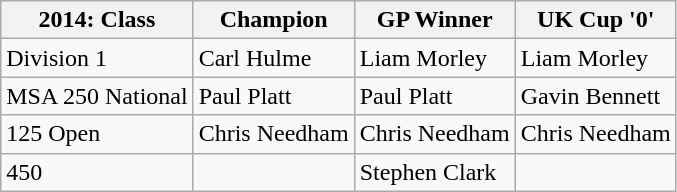<table class="wikitable">
<tr>
<th>2014: Class</th>
<th>Champion</th>
<th>GP Winner</th>
<th>UK Cup '0'</th>
</tr>
<tr>
<td>Division 1</td>
<td>Carl Hulme</td>
<td>Liam Morley</td>
<td>Liam Morley</td>
</tr>
<tr>
<td>MSA 250 National</td>
<td>Paul Platt</td>
<td>Paul Platt</td>
<td>Gavin Bennett</td>
</tr>
<tr>
<td>125 Open</td>
<td>Chris Needham</td>
<td>Chris Needham</td>
<td>Chris Needham</td>
</tr>
<tr>
<td>450</td>
<td></td>
<td>Stephen Clark</td>
<td></td>
</tr>
</table>
